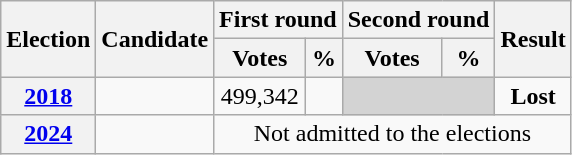<table class=wikitable style=text-align:center>
<tr>
<th rowspan="2"><strong>Election</strong></th>
<th rowspan="2">Candidate</th>
<th colspan="2" scope="col">First round</th>
<th colspan="2">Second round</th>
<th rowspan="2">Result</th>
</tr>
<tr>
<th><strong>Votes</strong></th>
<th><strong>%</strong></th>
<th><strong>Votes</strong></th>
<th><strong>%</strong></th>
</tr>
<tr>
<th><a href='#'>2018</a></th>
<td></td>
<td>499,342</td>
<td></td>
<td bgcolor=lightgrey colspan=2></td>
<td><strong>Lost</strong> </td>
</tr>
<tr>
<th><a href='#'>2024</a></th>
<td></td>
<td colspan=5>Not admitted to the elections</td>
</tr>
</table>
